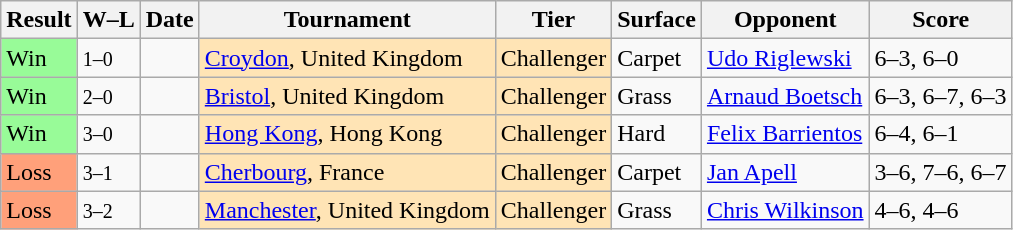<table class="sortable wikitable">
<tr>
<th>Result</th>
<th class="unsortable">W–L</th>
<th>Date</th>
<th>Tournament</th>
<th>Tier</th>
<th>Surface</th>
<th>Opponent</th>
<th class="unsortable">Score</th>
</tr>
<tr>
<td style="background:#98fb98;">Win</td>
<td><small>1–0</small></td>
<td></td>
<td style="background:moccasin;"><a href='#'>Croydon</a>, United Kingdom</td>
<td style="background:moccasin;">Challenger</td>
<td>Carpet</td>
<td> <a href='#'>Udo Riglewski</a></td>
<td>6–3, 6–0</td>
</tr>
<tr>
<td style="background:#98fb98;">Win</td>
<td><small>2–0</small></td>
<td></td>
<td style="background:moccasin;"><a href='#'>Bristol</a>, United Kingdom</td>
<td style="background:moccasin;">Challenger</td>
<td>Grass</td>
<td> <a href='#'>Arnaud Boetsch</a></td>
<td>6–3, 6–7, 6–3</td>
</tr>
<tr>
<td style="background:#98fb98;">Win</td>
<td><small>3–0</small></td>
<td></td>
<td style="background:moccasin;"><a href='#'>Hong Kong</a>, Hong Kong</td>
<td style="background:moccasin;">Challenger</td>
<td>Hard</td>
<td> <a href='#'>Felix Barrientos</a></td>
<td>6–4, 6–1</td>
</tr>
<tr>
<td style="background:#ffa07a;">Loss</td>
<td><small>3–1</small></td>
<td></td>
<td style="background:moccasin;"><a href='#'>Cherbourg</a>, France</td>
<td style="background:moccasin;">Challenger</td>
<td>Carpet</td>
<td> <a href='#'>Jan Apell</a></td>
<td>3–6, 7–6, 6–7</td>
</tr>
<tr>
<td style="background:#ffa07a;">Loss</td>
<td><small>3–2</small></td>
<td></td>
<td style="background:moccasin;"><a href='#'>Manchester</a>, United Kingdom</td>
<td style="background:moccasin;">Challenger</td>
<td>Grass</td>
<td> <a href='#'>Chris Wilkinson</a></td>
<td>4–6, 4–6</td>
</tr>
</table>
